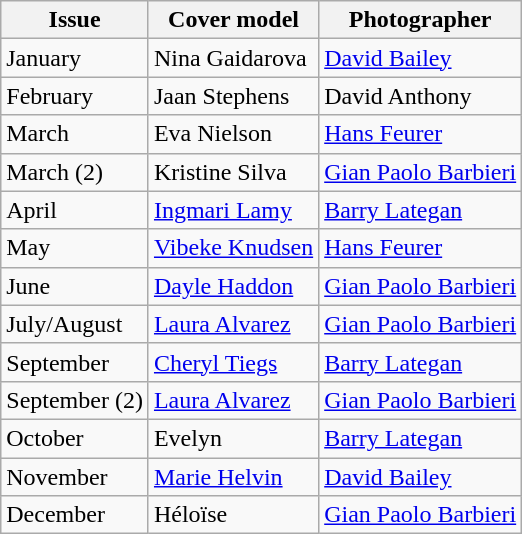<table class="sortable wikitable">
<tr>
<th>Issue</th>
<th>Cover model</th>
<th>Photographer</th>
</tr>
<tr>
<td>January</td>
<td>Nina Gaidarova</td>
<td><a href='#'>David Bailey</a></td>
</tr>
<tr>
<td>February</td>
<td>Jaan Stephens</td>
<td>David Anthony</td>
</tr>
<tr>
<td>March</td>
<td>Eva Nielson</td>
<td><a href='#'>Hans Feurer</a></td>
</tr>
<tr>
<td>March (2)</td>
<td>Kristine Silva</td>
<td><a href='#'>Gian Paolo Barbieri</a></td>
</tr>
<tr>
<td>April</td>
<td><a href='#'>Ingmari Lamy</a></td>
<td><a href='#'>Barry Lategan</a></td>
</tr>
<tr>
<td>May</td>
<td><a href='#'>Vibeke Knudsen</a></td>
<td><a href='#'>Hans Feurer</a></td>
</tr>
<tr>
<td>June</td>
<td><a href='#'>Dayle Haddon</a></td>
<td><a href='#'>Gian Paolo Barbieri</a></td>
</tr>
<tr>
<td>July/August</td>
<td><a href='#'>Laura Alvarez</a></td>
<td><a href='#'>Gian Paolo Barbieri</a></td>
</tr>
<tr>
<td>September</td>
<td><a href='#'>Cheryl Tiegs</a></td>
<td><a href='#'>Barry Lategan</a></td>
</tr>
<tr>
<td>September (2)</td>
<td><a href='#'>Laura Alvarez</a></td>
<td><a href='#'>Gian Paolo Barbieri</a></td>
</tr>
<tr>
<td>October</td>
<td>Evelyn</td>
<td><a href='#'>Barry Lategan</a></td>
</tr>
<tr>
<td>November</td>
<td><a href='#'>Marie Helvin</a></td>
<td><a href='#'>David Bailey</a></td>
</tr>
<tr>
<td>December</td>
<td>Héloïse</td>
<td><a href='#'>Gian Paolo Barbieri</a></td>
</tr>
</table>
